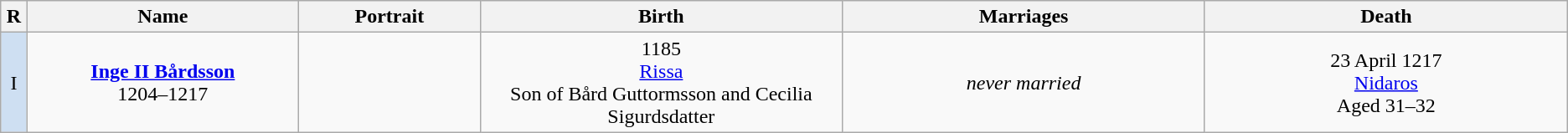<table style="text-align:center" class="wikitable">
<tr>
<th width=1%>R</th>
<th width=15%>Name</th>
<th width=10%>Portrait</th>
<th width=20%>Birth</th>
<th width=20%>Marriages</th>
<th width=20%>Death</th>
</tr>
<tr>
<td style="background-color:#CEDFF2; text-align:center">I</td>
<td><strong><a href='#'>Inge II Bårdsson</a></strong><br>1204–1217</td>
<td></td>
<td> 1185<br><a href='#'>Rissa</a><br>Son of Bård Guttormsson and Cecilia Sigurdsdatter</td>
<td><em>never married</em></td>
<td>23 April 1217<br><a href='#'>Nidaros</a><br>Aged 31–32</td>
</tr>
</table>
